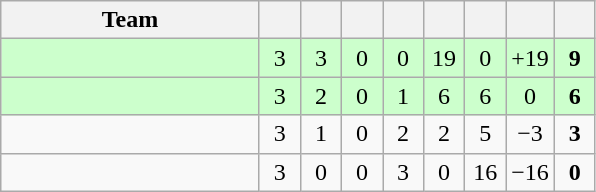<table class="wikitable" style="text-align:center;">
<tr>
<th width="165">Team</th>
<th width="20"></th>
<th width="20"></th>
<th width="20"></th>
<th width="20"></th>
<th width="20"></th>
<th width="20"></th>
<th width="20"></th>
<th width="20"><br></th>
</tr>
<tr bgcolor="#ccffcc">
<td style="text-align:left;"></td>
<td>3</td>
<td>3</td>
<td>0</td>
<td>0</td>
<td>19</td>
<td>0</td>
<td>+19</td>
<td><strong>9</strong></td>
</tr>
<tr bgcolor="#ccffcc">
<td style="text-align:left;"></td>
<td>3</td>
<td>2</td>
<td>0</td>
<td>1</td>
<td>6</td>
<td>6</td>
<td>0</td>
<td><strong>6</strong></td>
</tr>
<tr align=center bgcolor="">
<td style="text-align:left;"></td>
<td>3</td>
<td>1</td>
<td>0</td>
<td>2</td>
<td>2</td>
<td>5</td>
<td>−3</td>
<td><strong>3</strong></td>
</tr>
<tr align=center bgcolor="">
<td style="text-align:left;"></td>
<td>3</td>
<td>0</td>
<td>0</td>
<td>3</td>
<td>0</td>
<td>16</td>
<td>−16</td>
<td><strong>0</strong></td>
</tr>
</table>
